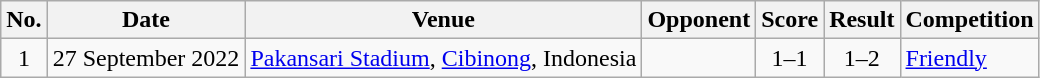<table class="wikitable sortable">
<tr>
<th scope="col">No.</th>
<th scope="col">Date</th>
<th scope="col">Venue</th>
<th scope="col">Opponent</th>
<th scope="col">Score</th>
<th scope="col">Result</th>
<th scope="col">Competition</th>
</tr>
<tr>
<td align="center">1</td>
<td>27 September 2022</td>
<td><a href='#'>Pakansari Stadium</a>, <a href='#'>Cibinong</a>, Indonesia</td>
<td></td>
<td align="center">1–1</td>
<td align="center">1–2</td>
<td><a href='#'>Friendly</a></td>
</tr>
</table>
